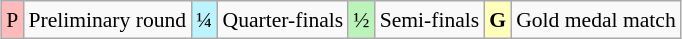<table class="wikitable" style="margin:0.5em auto; font-size:90%; line-height:1.25em; text-align:center">
<tr>
<td bgcolor="#FFBBBB">P</td>
<td>Preliminary round</td>
<td bgcolor="#BBF3FF">¼</td>
<td>Quarter-finals</td>
<td bgcolor="#BBF3BB">½</td>
<td>Semi-finals</td>
<td bgcolor="#FFFFBB"><strong>G</strong></td>
<td>Gold medal match</td>
</tr>
</table>
